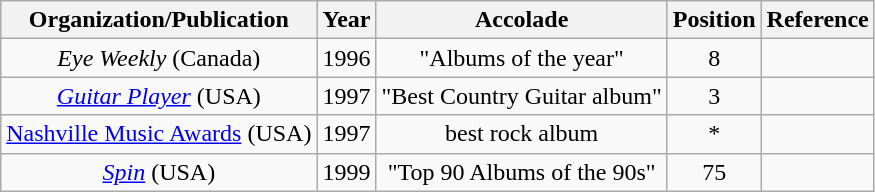<table class="wikitable" style="text-align:center">
<tr>
<th>Organization/Publication</th>
<th>Year</th>
<th>Accolade</th>
<th>Position</th>
<th>Reference</th>
</tr>
<tr>
<td><em>Eye Weekly</em> (Canada)</td>
<td>1996</td>
<td>"Albums of the year"</td>
<td>8</td>
<td></td>
</tr>
<tr>
<td><em><a href='#'>Guitar Player</a></em> (USA)</td>
<td>1997</td>
<td>"Best Country Guitar album"</td>
<td>3</td>
<td></td>
</tr>
<tr>
<td><a href='#'>Nashville Music Awards</a> (USA)</td>
<td>1997</td>
<td>best rock album</td>
<td>*</td>
<td></td>
</tr>
<tr>
<td><em><a href='#'>Spin</a></em> (USA)</td>
<td>1999</td>
<td>"Top 90 Albums of the 90s"</td>
<td>75</td>
<td></td>
</tr>
</table>
